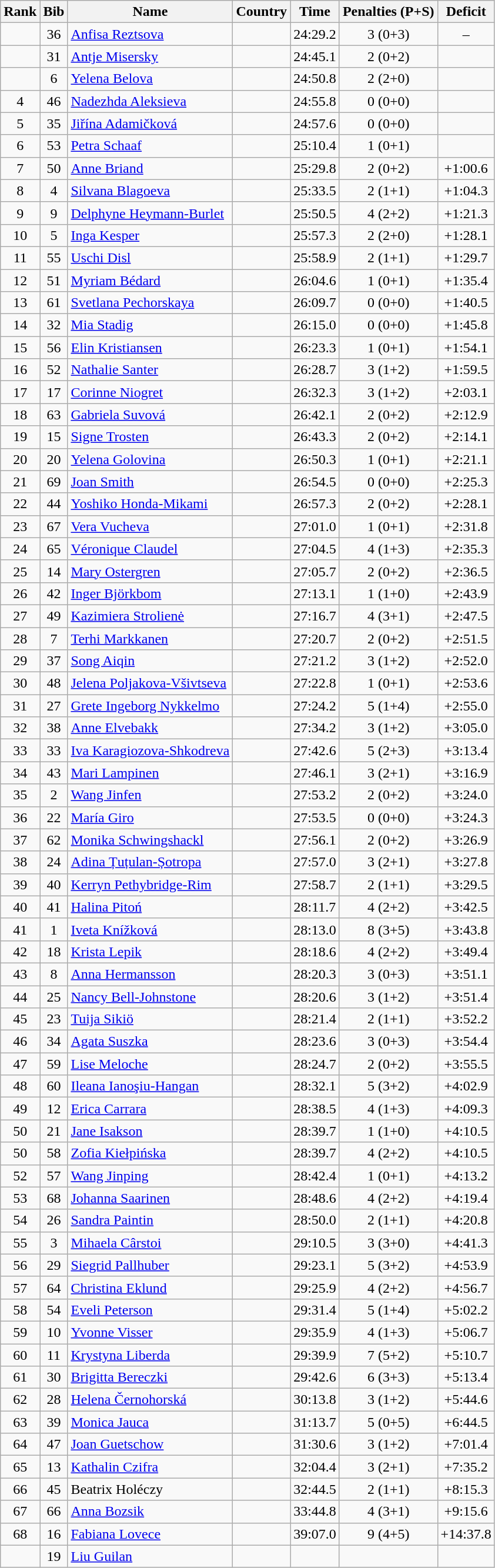<table class="wikitable sortable" style="text-align:center">
<tr>
<th>Rank</th>
<th>Bib</th>
<th>Name</th>
<th>Country</th>
<th>Time</th>
<th>Penalties (P+S)</th>
<th>Deficit</th>
</tr>
<tr>
<td></td>
<td>36</td>
<td align=left><a href='#'>Anfisa Reztsova</a></td>
<td align=left></td>
<td>24:29.2</td>
<td>3 (0+3)</td>
<td>–</td>
</tr>
<tr>
<td></td>
<td>31</td>
<td align=left><a href='#'>Antje Misersky</a></td>
<td align=left></td>
<td>24:45.1</td>
<td>2 (0+2)</td>
<td></td>
</tr>
<tr>
<td></td>
<td>6</td>
<td align=left><a href='#'>Yelena Belova</a></td>
<td align=left></td>
<td>24:50.8</td>
<td>2 (2+0)</td>
<td></td>
</tr>
<tr>
<td>4</td>
<td>46</td>
<td align=left><a href='#'>Nadezhda Aleksieva</a></td>
<td align=left></td>
<td>24:55.8</td>
<td>0 (0+0)</td>
<td></td>
</tr>
<tr>
<td>5</td>
<td>35</td>
<td align=left><a href='#'>Jiřína Adamičková</a></td>
<td align=left></td>
<td>24:57.6</td>
<td>0 (0+0)</td>
<td></td>
</tr>
<tr>
<td>6</td>
<td>53</td>
<td align=left><a href='#'>Petra Schaaf</a></td>
<td align=left></td>
<td>25:10.4</td>
<td>1 (0+1)</td>
<td></td>
</tr>
<tr>
<td>7</td>
<td>50</td>
<td align=left><a href='#'>Anne Briand</a></td>
<td align=left></td>
<td>25:29.8</td>
<td>2 (0+2)</td>
<td>+1:00.6</td>
</tr>
<tr>
<td>8</td>
<td>4</td>
<td align=left><a href='#'>Silvana Blagoeva</a></td>
<td align=left></td>
<td>25:33.5</td>
<td>2 (1+1)</td>
<td>+1:04.3</td>
</tr>
<tr>
<td>9</td>
<td>9</td>
<td align=left><a href='#'>Delphyne Heymann-Burlet</a></td>
<td align=left></td>
<td>25:50.5</td>
<td>4 (2+2)</td>
<td>+1:21.3</td>
</tr>
<tr>
<td>10</td>
<td>5</td>
<td align=left><a href='#'>Inga Kesper</a></td>
<td align=left></td>
<td>25:57.3</td>
<td>2 (2+0)</td>
<td>+1:28.1</td>
</tr>
<tr>
<td>11</td>
<td>55</td>
<td align=left><a href='#'>Uschi Disl</a></td>
<td align=left></td>
<td>25:58.9</td>
<td>2 (1+1)</td>
<td>+1:29.7</td>
</tr>
<tr>
<td>12</td>
<td>51</td>
<td align=left><a href='#'>Myriam Bédard</a></td>
<td align=left></td>
<td>26:04.6</td>
<td>1 (0+1)</td>
<td>+1:35.4</td>
</tr>
<tr>
<td>13</td>
<td>61</td>
<td align=left><a href='#'>Svetlana Pechorskaya</a></td>
<td align=left></td>
<td>26:09.7</td>
<td>0 (0+0)</td>
<td>+1:40.5</td>
</tr>
<tr>
<td>14</td>
<td>32</td>
<td align=left><a href='#'>Mia Stadig</a></td>
<td align=left></td>
<td>26:15.0</td>
<td>0 (0+0)</td>
<td>+1:45.8</td>
</tr>
<tr>
<td>15</td>
<td>56</td>
<td align=left><a href='#'>Elin Kristiansen</a></td>
<td align=left></td>
<td>26:23.3</td>
<td>1 (0+1)</td>
<td>+1:54.1</td>
</tr>
<tr>
<td>16</td>
<td>52</td>
<td align=left><a href='#'>Nathalie Santer</a></td>
<td align=left></td>
<td>26:28.7</td>
<td>3 (1+2)</td>
<td>+1:59.5</td>
</tr>
<tr>
<td>17</td>
<td>17</td>
<td align=left><a href='#'>Corinne Niogret</a></td>
<td align=left></td>
<td>26:32.3</td>
<td>3 (1+2)</td>
<td>+2:03.1</td>
</tr>
<tr>
<td>18</td>
<td>63</td>
<td align=left><a href='#'>Gabriela Suvová</a></td>
<td align=left></td>
<td>26:42.1</td>
<td>2 (0+2)</td>
<td>+2:12.9</td>
</tr>
<tr>
<td>19</td>
<td>15</td>
<td align=left><a href='#'>Signe Trosten</a></td>
<td align=left></td>
<td>26:43.3</td>
<td>2 (0+2)</td>
<td>+2:14.1</td>
</tr>
<tr>
<td>20</td>
<td>20</td>
<td align=left><a href='#'>Yelena Golovina</a></td>
<td align=left></td>
<td>26:50.3</td>
<td>1 (0+1)</td>
<td>+2:21.1</td>
</tr>
<tr>
<td>21</td>
<td>69</td>
<td align=left><a href='#'>Joan Smith</a></td>
<td align=left></td>
<td>26:54.5</td>
<td>0 (0+0)</td>
<td>+2:25.3</td>
</tr>
<tr>
<td>22</td>
<td>44</td>
<td align=left><a href='#'>Yoshiko Honda-Mikami</a></td>
<td align=left></td>
<td>26:57.3</td>
<td>2 (0+2)</td>
<td>+2:28.1</td>
</tr>
<tr>
<td>23</td>
<td>67</td>
<td align=left><a href='#'>Vera Vucheva</a></td>
<td align=left></td>
<td>27:01.0</td>
<td>1 (0+1)</td>
<td>+2:31.8</td>
</tr>
<tr>
<td>24</td>
<td>65</td>
<td align=left><a href='#'>Véronique Claudel</a></td>
<td align=left></td>
<td>27:04.5</td>
<td>4 (1+3)</td>
<td>+2:35.3</td>
</tr>
<tr>
<td>25</td>
<td>14</td>
<td align=left><a href='#'>Mary Ostergren</a></td>
<td align=left></td>
<td>27:05.7</td>
<td>2 (0+2)</td>
<td>+2:36.5</td>
</tr>
<tr>
<td>26</td>
<td>42</td>
<td align=left><a href='#'>Inger Björkbom</a></td>
<td align=left></td>
<td>27:13.1</td>
<td>1 (1+0)</td>
<td>+2:43.9</td>
</tr>
<tr>
<td>27</td>
<td>49</td>
<td align=left><a href='#'>Kazimiera Strolienė</a></td>
<td align=left></td>
<td>27:16.7</td>
<td>4 (3+1)</td>
<td>+2:47.5</td>
</tr>
<tr>
<td>28</td>
<td>7</td>
<td align=left><a href='#'>Terhi Markkanen</a></td>
<td align=left></td>
<td>27:20.7</td>
<td>2 (0+2)</td>
<td>+2:51.5</td>
</tr>
<tr>
<td>29</td>
<td>37</td>
<td align=left><a href='#'>Song Aiqin</a></td>
<td align=left></td>
<td>27:21.2</td>
<td>3 (1+2)</td>
<td>+2:52.0</td>
</tr>
<tr>
<td>30</td>
<td>48</td>
<td align=left><a href='#'>Jelena Poljakova-Všivtseva</a></td>
<td align=left></td>
<td>27:22.8</td>
<td>1 (0+1)</td>
<td>+2:53.6</td>
</tr>
<tr>
<td>31</td>
<td>27</td>
<td align=left><a href='#'>Grete Ingeborg Nykkelmo</a></td>
<td align=left></td>
<td>27:24.2</td>
<td>5 (1+4)</td>
<td>+2:55.0</td>
</tr>
<tr>
<td>32</td>
<td>38</td>
<td align=left><a href='#'>Anne Elvebakk</a></td>
<td align=left></td>
<td>27:34.2</td>
<td>3 (1+2)</td>
<td>+3:05.0</td>
</tr>
<tr>
<td>33</td>
<td>33</td>
<td align=left><a href='#'>Iva Karagiozova-Shkodreva</a></td>
<td align=left></td>
<td>27:42.6</td>
<td>5 (2+3)</td>
<td>+3:13.4</td>
</tr>
<tr>
<td>34</td>
<td>43</td>
<td align=left><a href='#'>Mari Lampinen</a></td>
<td align=left></td>
<td>27:46.1</td>
<td>3 (2+1)</td>
<td>+3:16.9</td>
</tr>
<tr>
<td>35</td>
<td>2</td>
<td align=left><a href='#'>Wang Jinfen</a></td>
<td align=left></td>
<td>27:53.2</td>
<td>2 (0+2)</td>
<td>+3:24.0</td>
</tr>
<tr>
<td>36</td>
<td>22</td>
<td align=left><a href='#'>María Giro</a></td>
<td align=left></td>
<td>27:53.5</td>
<td>0 (0+0)</td>
<td>+3:24.3</td>
</tr>
<tr>
<td>37</td>
<td>62</td>
<td align=left><a href='#'>Monika Schwingshackl</a></td>
<td align=left></td>
<td>27:56.1</td>
<td>2 (0+2)</td>
<td>+3:26.9</td>
</tr>
<tr>
<td>38</td>
<td>24</td>
<td align=left><a href='#'>Adina Țuțulan-Șotropa</a></td>
<td align=left></td>
<td>27:57.0</td>
<td>3 (2+1)</td>
<td>+3:27.8</td>
</tr>
<tr>
<td>39</td>
<td>40</td>
<td align=left><a href='#'>Kerryn Pethybridge-Rim</a></td>
<td align=left></td>
<td>27:58.7</td>
<td>2 (1+1)</td>
<td>+3:29.5</td>
</tr>
<tr>
<td>40</td>
<td>41</td>
<td align=left><a href='#'>Halina Pitoń</a></td>
<td align=left></td>
<td>28:11.7</td>
<td>4 (2+2)</td>
<td>+3:42.5</td>
</tr>
<tr>
<td>41</td>
<td>1</td>
<td align=left><a href='#'>Iveta Knížková</a></td>
<td align=left></td>
<td>28:13.0</td>
<td>8 (3+5)</td>
<td>+3:43.8</td>
</tr>
<tr>
<td>42</td>
<td>18</td>
<td align=left><a href='#'>Krista Lepik</a></td>
<td align=left></td>
<td>28:18.6</td>
<td>4 (2+2)</td>
<td>+3:49.4</td>
</tr>
<tr>
<td>43</td>
<td>8</td>
<td align=left><a href='#'>Anna Hermansson</a></td>
<td align=left></td>
<td>28:20.3</td>
<td>3 (0+3)</td>
<td>+3:51.1</td>
</tr>
<tr>
<td>44</td>
<td>25</td>
<td align=left><a href='#'>Nancy Bell-Johnstone</a></td>
<td align=left></td>
<td>28:20.6</td>
<td>3 (1+2)</td>
<td>+3:51.4</td>
</tr>
<tr>
<td>45</td>
<td>23</td>
<td align=left><a href='#'>Tuija Sikiö</a></td>
<td align=left></td>
<td>28:21.4</td>
<td>2 (1+1)</td>
<td>+3:52.2</td>
</tr>
<tr>
<td>46</td>
<td>34</td>
<td align=left><a href='#'>Agata Suszka</a></td>
<td align=left></td>
<td>28:23.6</td>
<td>3 (0+3)</td>
<td>+3:54.4</td>
</tr>
<tr>
<td>47</td>
<td>59</td>
<td align=left><a href='#'>Lise Meloche</a></td>
<td align=left></td>
<td>28:24.7</td>
<td>2 (0+2)</td>
<td>+3:55.5</td>
</tr>
<tr>
<td>48</td>
<td>60</td>
<td align=left><a href='#'>Ileana Ianoşiu-Hangan</a></td>
<td align=left></td>
<td>28:32.1</td>
<td>5 (3+2)</td>
<td>+4:02.9</td>
</tr>
<tr>
<td>49</td>
<td>12</td>
<td align=left><a href='#'>Erica Carrara</a></td>
<td align=left></td>
<td>28:38.5</td>
<td>4 (1+3)</td>
<td>+4:09.3</td>
</tr>
<tr>
<td>50</td>
<td>21</td>
<td align=left><a href='#'>Jane Isakson</a></td>
<td align=left></td>
<td>28:39.7</td>
<td>1 (1+0)</td>
<td>+4:10.5</td>
</tr>
<tr>
<td>50</td>
<td>58</td>
<td align=left><a href='#'>Zofia Kiełpińska</a></td>
<td align=left></td>
<td>28:39.7</td>
<td>4 (2+2)</td>
<td>+4:10.5</td>
</tr>
<tr>
<td>52</td>
<td>57</td>
<td align=left><a href='#'>Wang Jinping</a></td>
<td align=left></td>
<td>28:42.4</td>
<td>1 (0+1)</td>
<td>+4:13.2</td>
</tr>
<tr>
<td>53</td>
<td>68</td>
<td align=left><a href='#'>Johanna Saarinen</a></td>
<td align=left></td>
<td>28:48.6</td>
<td>4 (2+2)</td>
<td>+4:19.4</td>
</tr>
<tr>
<td>54</td>
<td>26</td>
<td align=left><a href='#'>Sandra Paintin</a></td>
<td align=left></td>
<td>28:50.0</td>
<td>2 (1+1)</td>
<td>+4:20.8</td>
</tr>
<tr>
<td>55</td>
<td>3</td>
<td align=left><a href='#'>Mihaela Cârstoi</a></td>
<td align=left></td>
<td>29:10.5</td>
<td>3 (3+0)</td>
<td>+4:41.3</td>
</tr>
<tr>
<td>56</td>
<td>29</td>
<td align=left><a href='#'>Siegrid Pallhuber</a></td>
<td align=left></td>
<td>29:23.1</td>
<td>5 (3+2)</td>
<td>+4:53.9</td>
</tr>
<tr>
<td>57</td>
<td>64</td>
<td align=left><a href='#'>Christina Eklund</a></td>
<td align=left></td>
<td>29:25.9</td>
<td>4 (2+2)</td>
<td>+4:56.7</td>
</tr>
<tr>
<td>58</td>
<td>54</td>
<td align=left><a href='#'>Eveli Peterson</a></td>
<td align=left></td>
<td>29:31.4</td>
<td>5 (1+4)</td>
<td>+5:02.2</td>
</tr>
<tr>
<td>59</td>
<td>10</td>
<td align=left><a href='#'>Yvonne Visser</a></td>
<td align=left></td>
<td>29:35.9</td>
<td>4 (1+3)</td>
<td>+5:06.7</td>
</tr>
<tr>
<td>60</td>
<td>11</td>
<td align=left><a href='#'>Krystyna Liberda</a></td>
<td align=left></td>
<td>29:39.9</td>
<td>7 (5+2)</td>
<td>+5:10.7</td>
</tr>
<tr>
<td>61</td>
<td>30</td>
<td align=left><a href='#'>Brigitta Bereczki</a></td>
<td align=left></td>
<td>29:42.6</td>
<td>6 (3+3)</td>
<td>+5:13.4</td>
</tr>
<tr>
<td>62</td>
<td>28</td>
<td align=left><a href='#'>Helena Černohorská</a></td>
<td align=left></td>
<td>30:13.8</td>
<td>3 (1+2)</td>
<td>+5:44.6</td>
</tr>
<tr>
<td>63</td>
<td>39</td>
<td align=left><a href='#'>Monica Jauca</a></td>
<td align=left></td>
<td>31:13.7</td>
<td>5 (0+5)</td>
<td>+6:44.5</td>
</tr>
<tr>
<td>64</td>
<td>47</td>
<td align=left><a href='#'>Joan Guetschow</a></td>
<td align=left></td>
<td>31:30.6</td>
<td>3 (1+2)</td>
<td>+7:01.4</td>
</tr>
<tr>
<td>65</td>
<td>13</td>
<td align=left><a href='#'>Kathalin Czifra</a></td>
<td align=left></td>
<td>32:04.4</td>
<td>3 (2+1)</td>
<td>+7:35.2</td>
</tr>
<tr>
<td>66</td>
<td>45</td>
<td align=left>Beatrix Holéczy</td>
<td align=left></td>
<td>32:44.5</td>
<td>2 (1+1)</td>
<td>+8:15.3</td>
</tr>
<tr>
<td>67</td>
<td>66</td>
<td align=left><a href='#'>Anna Bozsik</a></td>
<td align=left></td>
<td>33:44.8</td>
<td>4 (3+1)</td>
<td>+9:15.6</td>
</tr>
<tr>
<td>68</td>
<td>16</td>
<td align=left><a href='#'>Fabiana Lovece</a></td>
<td align=left></td>
<td>39:07.0</td>
<td>9 (4+5)</td>
<td>+14:37.8</td>
</tr>
<tr>
<td></td>
<td>19</td>
<td align=left><a href='#'>Liu Guilan</a></td>
<td align=left></td>
<td></td>
<td></td>
<td></td>
</tr>
</table>
